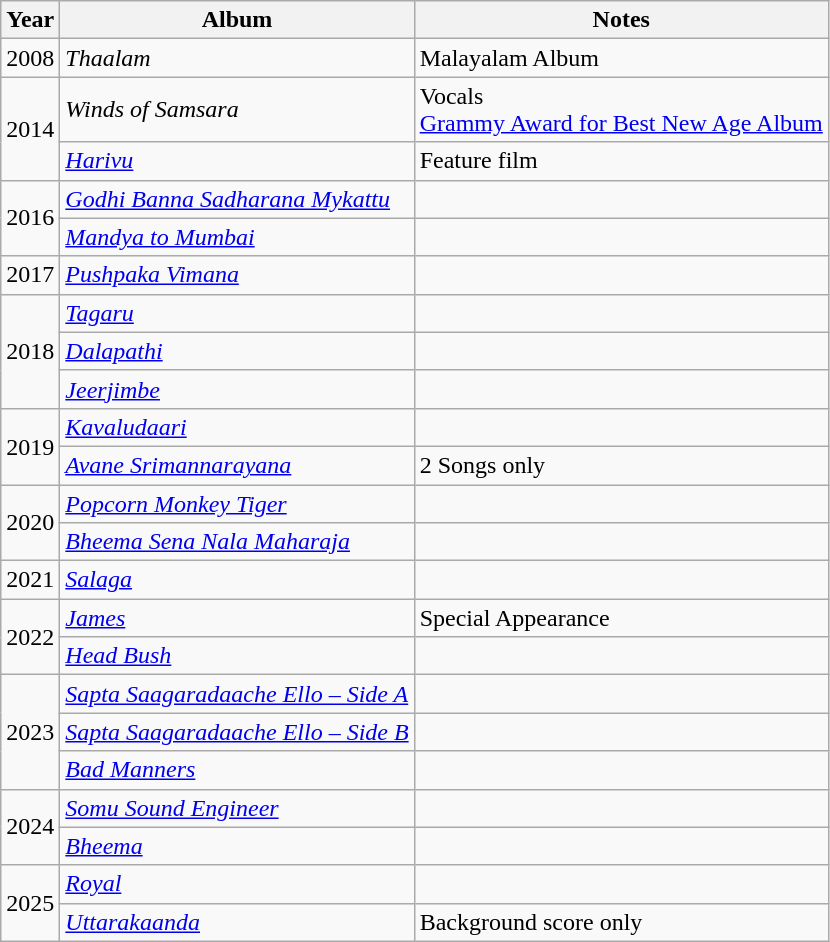<table class="wikitable sortable">
<tr>
<th scope="col">Year</th>
<th scope="col">Album</th>
<th class="unsortable" scope="col">Notes</th>
</tr>
<tr>
<td>2008</td>
<td><em>Thaalam</em></td>
<td>Malayalam Album</td>
</tr>
<tr>
<td rowspan="2">2014</td>
<td><em>Winds of Samsara</em></td>
<td>Vocals<br><a href='#'>Grammy Award for Best New Age Album</a></td>
</tr>
<tr>
<td><em><a href='#'>Harivu</a></em></td>
<td>Feature film</td>
</tr>
<tr>
<td rowspan="2">2016</td>
<td><em><a href='#'>Godhi Banna Sadharana Mykattu</a></em></td>
<td></td>
</tr>
<tr>
<td><em><a href='#'>Mandya to Mumbai</a></em></td>
<td></td>
</tr>
<tr>
<td>2017</td>
<td><em><a href='#'>Pushpaka Vimana</a></em></td>
<td></td>
</tr>
<tr>
<td rowspan="3">2018</td>
<td><em><a href='#'>Tagaru</a></em></td>
<td></td>
</tr>
<tr>
<td><em><a href='#'>Dalapathi</a></em></td>
<td></td>
</tr>
<tr>
<td><em><a href='#'>Jeerjimbe</a></em></td>
<td></td>
</tr>
<tr>
<td rowspan="2">2019</td>
<td><em><a href='#'>Kavaludaari</a></em></td>
<td></td>
</tr>
<tr>
<td><em><a href='#'>Avane Srimannarayana</a></em></td>
<td>2 Songs only</td>
</tr>
<tr>
<td rowspan="2">2020</td>
<td><em><a href='#'>Popcorn Monkey Tiger</a></em></td>
<td></td>
</tr>
<tr>
<td><em><a href='#'>Bheema Sena Nala Maharaja</a></em></td>
<td></td>
</tr>
<tr>
<td>2021</td>
<td><a href='#'><em>Salaga</em></a></td>
<td></td>
</tr>
<tr>
<td rowspan="2">2022</td>
<td><em><a href='#'>James</a></em></td>
<td>Special Appearance</td>
</tr>
<tr>
<td><em><a href='#'>Head Bush</a></em></td>
<td></td>
</tr>
<tr>
<td rowspan="3">2023</td>
<td><em><a href='#'>Sapta Saagaradaache Ello – Side A</a></em></td>
<td></td>
</tr>
<tr>
<td><em><a href='#'>Sapta Saagaradaache Ello – Side B</a></em></td>
<td></td>
</tr>
<tr>
<td><em><a href='#'>Bad Manners</a></em></td>
<td></td>
</tr>
<tr>
<td rowspan="2">2024</td>
<td><em><a href='#'>Somu Sound Engineer</a></em></td>
<td></td>
</tr>
<tr>
<td><em><a href='#'>Bheema</a></em></td>
<td></td>
</tr>
<tr>
<td rowspan="2">2025</td>
<td><em><a href='#'>Royal</a></em></td>
<td></td>
</tr>
<tr>
<td><em><a href='#'>Uttarakaanda</a></em></td>
<td>Background score only</td>
</tr>
</table>
